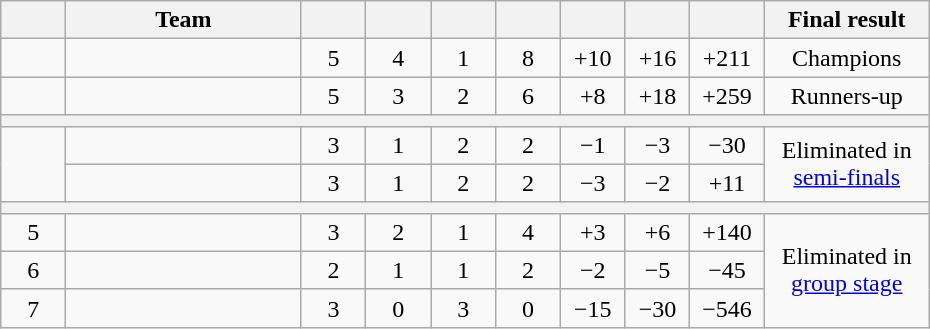<table class=wikitable style="text-align:center;" width=620>
<tr Indonesia>
<th width=5.5%></th>
<th width=20%>Team</th>
<th width=5.5%></th>
<th width=5.5%></th>
<th width=5.5%></th>
<th width=5.5%></th>
<th width=5.5%></th>
<th width=5.5%></th>
<th width=5.5%></th>
<th width=14%>Final result</th>
</tr>
<tr>
<td></td>
<td align="left"></td>
<td>5</td>
<td>4</td>
<td>1</td>
<td>8</td>
<td>+10</td>
<td>+16</td>
<td>+211</td>
<td>Champions</td>
</tr>
<tr>
<td></td>
<td align="left"></td>
<td>5</td>
<td>3</td>
<td>2</td>
<td>6</td>
<td>+8</td>
<td>+18</td>
<td>+259</td>
<td>Runners-up</td>
</tr>
<tr>
<th colspan="10"></th>
</tr>
<tr>
<td rowspan="2"></td>
<td align="left"></td>
<td>3</td>
<td>1</td>
<td>2</td>
<td>2</td>
<td>−1</td>
<td>−3</td>
<td>−30</td>
<td rowspan="2">Eliminated in <a href='#'>semi-finals</a></td>
</tr>
<tr>
<td align="left"></td>
<td>3</td>
<td>1</td>
<td>2</td>
<td>2</td>
<td>−3</td>
<td>−2</td>
<td>+11</td>
</tr>
<tr>
<th colspan="10"></th>
</tr>
<tr>
<td>5</td>
<td align="left"></td>
<td>3</td>
<td>2</td>
<td>1</td>
<td>4</td>
<td>+3</td>
<td>+6</td>
<td>+140</td>
<td rowspan="4">Eliminated in <a href='#'>group stage</a></td>
</tr>
<tr>
<td>6</td>
<td align="left"></td>
<td>2</td>
<td>1</td>
<td>1</td>
<td>2</td>
<td>−2</td>
<td>−5</td>
<td>−45</td>
</tr>
<tr>
<td>7</td>
<td align="left"></td>
<td>3</td>
<td>0</td>
<td>3</td>
<td>0</td>
<td>−15</td>
<td>−30</td>
<td>−546</td>
</tr>
</table>
